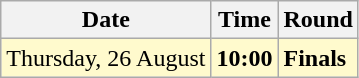<table class="wikitable">
<tr>
<th>Date</th>
<th>Time</th>
<th>Round</th>
</tr>
<tr style="background:lemonchiffon">
<td>Thursday, 26 August</td>
<td><strong>10:00</strong></td>
<td><strong>Finals</strong></td>
</tr>
</table>
